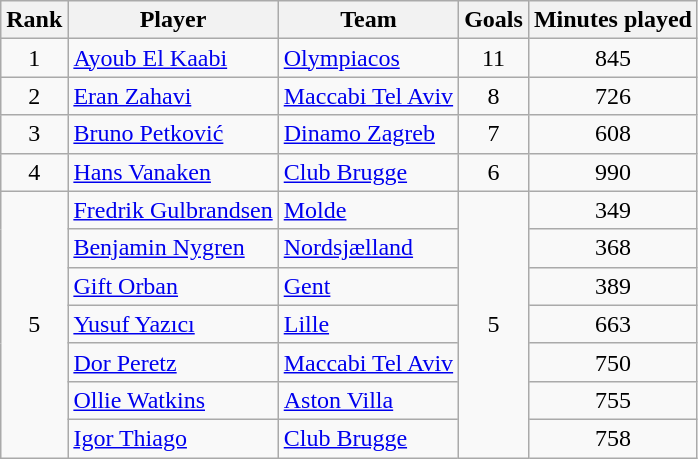<table class="wikitable" style="text-align:center">
<tr>
<th>Rank</th>
<th>Player</th>
<th>Team</th>
<th>Goals</th>
<th>Minutes played</th>
</tr>
<tr>
<td>1</td>
<td align=left> <a href='#'>Ayoub El Kaabi</a></td>
<td align=left> <a href='#'>Olympiacos</a></td>
<td>11</td>
<td>845</td>
</tr>
<tr>
<td>2</td>
<td align=left> <a href='#'>Eran Zahavi</a></td>
<td align=left> <a href='#'>Maccabi Tel Aviv</a></td>
<td>8</td>
<td>726</td>
</tr>
<tr>
<td>3</td>
<td align=left> <a href='#'>Bruno Petković</a></td>
<td align=left> <a href='#'>Dinamo Zagreb</a></td>
<td>7</td>
<td>608</td>
</tr>
<tr>
<td>4</td>
<td align=left> <a href='#'>Hans Vanaken</a></td>
<td align=left> <a href='#'>Club Brugge</a></td>
<td>6</td>
<td>990</td>
</tr>
<tr>
<td rowspan="7">5</td>
<td align=left> <a href='#'>Fredrik Gulbrandsen</a></td>
<td align=left> <a href='#'>Molde</a></td>
<td rowspan="7">5</td>
<td>349</td>
</tr>
<tr>
<td align=left> <a href='#'>Benjamin Nygren</a></td>
<td align=left> <a href='#'>Nordsjælland</a></td>
<td>368</td>
</tr>
<tr>
<td align=left> <a href='#'>Gift Orban</a></td>
<td align=left> <a href='#'>Gent</a></td>
<td>389</td>
</tr>
<tr>
<td align=left> <a href='#'>Yusuf Yazıcı</a></td>
<td align=left> <a href='#'>Lille</a></td>
<td>663</td>
</tr>
<tr>
<td align=left> <a href='#'>Dor Peretz</a></td>
<td align=left> <a href='#'>Maccabi Tel Aviv</a></td>
<td>750</td>
</tr>
<tr>
<td align=left> <a href='#'>Ollie Watkins</a></td>
<td align=left> <a href='#'>Aston Villa</a></td>
<td>755</td>
</tr>
<tr>
<td align=left> <a href='#'>Igor Thiago</a></td>
<td align=left> <a href='#'>Club Brugge</a></td>
<td>758</td>
</tr>
</table>
